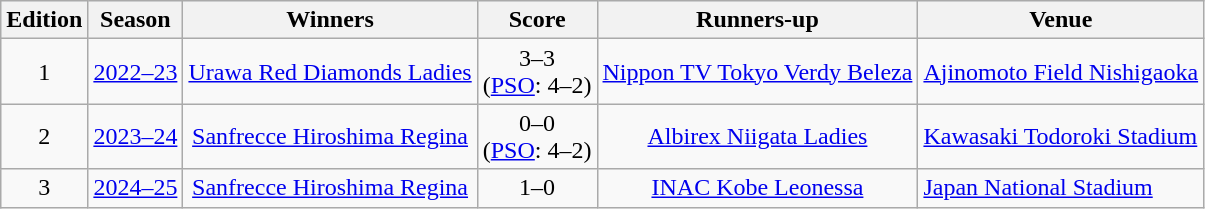<table class="wikitable">
<tr style="background:#f0f6fa;">
<th><strong>Edition</strong></th>
<th><strong>Season</strong></th>
<th><strong>Winners</strong></th>
<th><strong>Score</strong></th>
<th><strong>Runners-up</strong></th>
<th><strong>Venue</strong></th>
</tr>
<tr>
<td style=text-align:center>1</td>
<td><a href='#'>2022–23</a></td>
<td style=text-align:center><a href='#'>Urawa Red Diamonds Ladies</a></td>
<td style=text-align:center>3–3<br>(<a href='#'>PSO</a>: 4–2)</td>
<td style=text-align:center><a href='#'>Nippon TV Tokyo Verdy Beleza</a></td>
<td><a href='#'>Ajinomoto Field Nishigaoka</a></td>
</tr>
<tr>
<td style=text-align:center>2</td>
<td><a href='#'>2023–24</a></td>
<td style=text-align:center><a href='#'>Sanfrecce Hiroshima Regina</a></td>
<td style=text-align:center>0–0<br>(<a href='#'>PSO</a>: 4–2)</td>
<td style=text-align:center><a href='#'>Albirex Niigata Ladies</a></td>
<td><a href='#'>Kawasaki Todoroki Stadium</a></td>
</tr>
<tr>
<td style=text-align:center>3</td>
<td><a href='#'>2024–25</a></td>
<td style=text-align:center><a href='#'>Sanfrecce Hiroshima Regina</a></td>
<td style=text-align:center>1–0</td>
<td style=text-align:center><a href='#'>INAC Kobe Leonessa</a></td>
<td><a href='#'>Japan National Stadium</a></td>
</tr>
</table>
